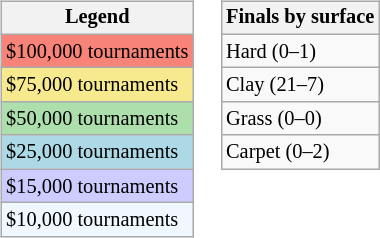<table>
<tr valign=top>
<td><br><table class=wikitable style="font-size:85%">
<tr>
<th>Legend</th>
</tr>
<tr style="background:#f88379;">
<td>$100,000 tournaments</td>
</tr>
<tr style="background:#f7e98e;">
<td>$75,000 tournaments</td>
</tr>
<tr style="background:#addfad;">
<td>$50,000 tournaments</td>
</tr>
<tr style="background:lightblue;">
<td>$25,000 tournaments</td>
</tr>
<tr style="background:#ccccff;">
<td>$15,000 tournaments</td>
</tr>
<tr style="background:#f0f8ff;">
<td>$10,000 tournaments</td>
</tr>
</table>
</td>
<td><br><table class=wikitable style="font-size:85%">
<tr>
<th>Finals by surface</th>
</tr>
<tr>
<td>Hard (0–1)</td>
</tr>
<tr>
<td>Clay (21–7)</td>
</tr>
<tr>
<td>Grass (0–0)</td>
</tr>
<tr>
<td>Carpet (0–2)</td>
</tr>
</table>
</td>
</tr>
</table>
